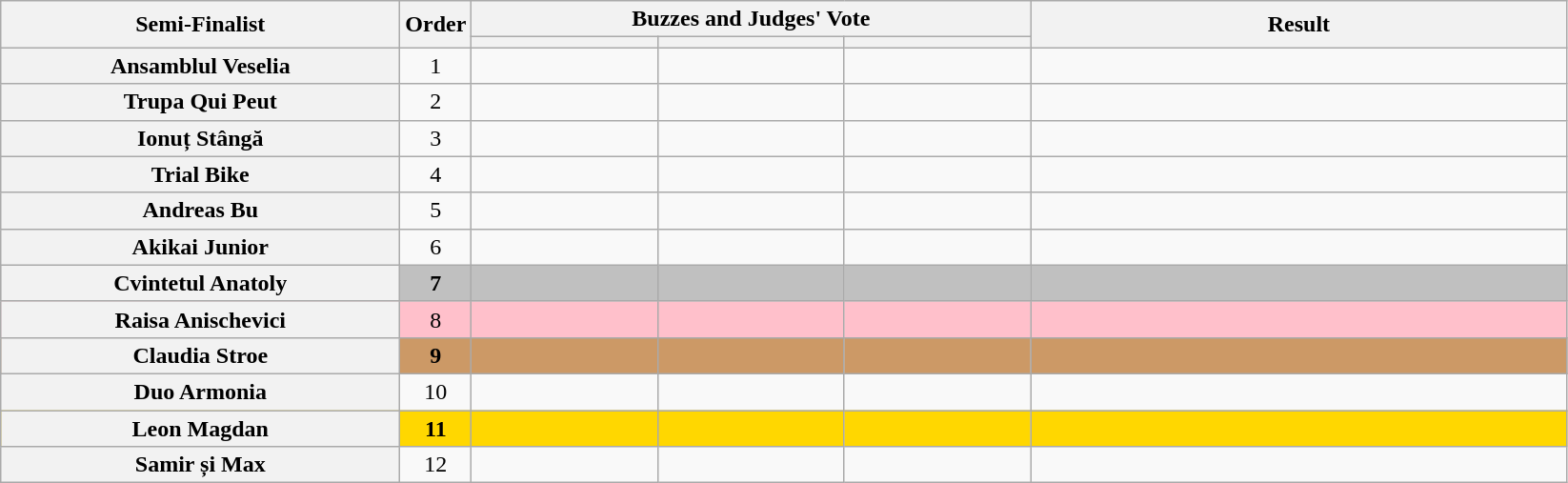<table class="wikitable plainrowheaders sortable" style="text-align:center;">
<tr>
<th scope="col" rowspan=2 class="unsortable" style="width:17em;">Semi-Finalist</th>
<th scope="col" rowspan=2 style="width:1em;">Order</th>
<th scope="col" colspan=3 class="unsortable" style="width:24em;">Buzzes and Judges' Vote</th>
<th scope="col" rowspan=2 style="width:23em;">Result</th>
</tr>
<tr>
<th scope="col" class="unsortable" style="width:6em;"></th>
<th scope="col" class="unsortable" style="width:6em;"></th>
<th scope="col" class="unsortable" style="width:6em;"></th>
</tr>
<tr>
<th scope="row">Ansamblul Veselia</th>
<td>1</td>
<td style="text-align:center;"></td>
<td style="text-align:center;"></td>
<td style="text-align:center;"></td>
<td></td>
</tr>
<tr>
<th scope="row">Trupa Qui Peut </th>
<td>2</td>
<td style="text-align:center;"></td>
<td style="text-align:center;"></td>
<td style="text-align:center;"></td>
<td></td>
</tr>
<tr>
<th scope="row">Ionuț Stângă</th>
<td>3</td>
<td style="text-align:center;"></td>
<td style="text-align:center;"></td>
<td style="text-align:center;"></td>
<td></td>
</tr>
<tr>
<th scope="row">Trial Bike</th>
<td>4</td>
<td style="text-align:center;"></td>
<td style="text-align:center;"></td>
<td style="text-align:center;"></td>
<td></td>
</tr>
<tr>
<th scope="row">Andreas Bu</th>
<td>5</td>
<td style="text-align:center;"></td>
<td style="text-align:center;"></td>
<td style="text-align:center;"></td>
<td></td>
</tr>
<tr>
<th scope="row">Akikai Junior</th>
<td>6</td>
<td style="text-align:center;"></td>
<td style="text-align:center;"></td>
<td style="text-align:center;"></td>
<td></td>
</tr>
<tr style="background:silver;">
<th scope="row"><strong>Cvintetul Anatoly</strong></th>
<td><strong>7</strong></td>
<td style="text-align:center;"></td>
<td style="text-align:center;"></td>
<td style="text-align:center;"></td>
<td><strong></strong></td>
</tr>
<tr style="background:pink;">
<th scope="row">Raisa Anischevici</th>
<td>8</td>
<td style="text-align:center;"></td>
<td style="text-align:center;"></td>
<td style="text-align:center;"></td>
<td><strong></strong></td>
</tr>
<tr style="background:#c96;">
<th scope="row"><strong>Claudia Stroe</strong></th>
<td><strong>9</strong></td>
<td style="text-align:center;"></td>
<td style="text-align:center;"></td>
<td style="text-align:center;"></td>
<td><strong></strong></td>
</tr>
<tr>
<th scope="row">Duo Armonia</th>
<td>10</td>
<td style="text-align:center;"></td>
<td style="text-align:center;"></td>
<td style="text-align:center;"></td>
<td></td>
</tr>
<tr style="background:gold;">
<th scope="row"><strong>Leon Magdan</strong></th>
<td><strong>11</strong></td>
<td style="text-align:center;"></td>
<td style="text-align:center;"></td>
<td style="text-align:center;"></td>
<td><strong></strong></td>
</tr>
<tr>
<th scope="row">Samir și Max</th>
<td>12</td>
<td style="text-align:center;"></td>
<td style="text-align:center;"></td>
<td style="text-align:center;"></td>
<td></td>
</tr>
</table>
